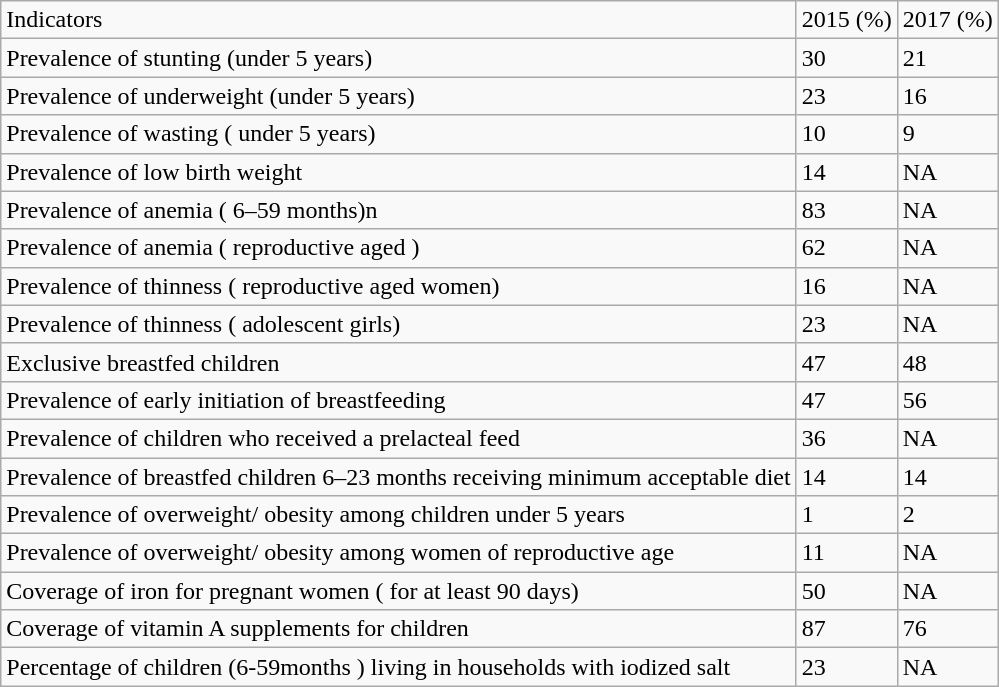<table class="wikitable">
<tr>
<td>Indicators</td>
<td>2015 (%)</td>
<td>2017 (%)</td>
</tr>
<tr>
<td>Prevalence of stunting (under 5 years)</td>
<td>30</td>
<td>21</td>
</tr>
<tr>
<td>Prevalence of underweight (under 5 years)</td>
<td>23</td>
<td>16</td>
</tr>
<tr>
<td>Prevalence of wasting ( under 5 years)</td>
<td>10</td>
<td>9</td>
</tr>
<tr>
<td>Prevalence of low birth weight</td>
<td>14</td>
<td>NA</td>
</tr>
<tr>
<td>Prevalence of anemia ( 6–59 months)n</td>
<td>83</td>
<td>NA</td>
</tr>
<tr>
<td>Prevalence of anemia ( reproductive aged )</td>
<td>62</td>
<td>NA</td>
</tr>
<tr>
<td>Prevalence of thinness ( reproductive aged women)</td>
<td>16</td>
<td>NA</td>
</tr>
<tr>
<td>Prevalence of thinness ( adolescent girls)</td>
<td>23</td>
<td>NA</td>
</tr>
<tr>
<td>Exclusive breastfed children</td>
<td>47</td>
<td>48</td>
</tr>
<tr>
<td>Prevalence of early initiation of breastfeeding</td>
<td>47</td>
<td>56</td>
</tr>
<tr>
<td>Prevalence of children who received a prelacteal feed</td>
<td>36</td>
<td>NA</td>
</tr>
<tr>
<td>Prevalence of breastfed children 6–23 months receiving minimum acceptable diet</td>
<td>14</td>
<td>14</td>
</tr>
<tr>
<td>Prevalence of overweight/ obesity among children under 5 years</td>
<td>1</td>
<td>2</td>
</tr>
<tr>
<td>Prevalence of overweight/ obesity among women of reproductive age</td>
<td>11</td>
<td>NA</td>
</tr>
<tr>
<td>Coverage of iron for pregnant women ( for at least 90 days)</td>
<td>50</td>
<td>NA</td>
</tr>
<tr>
<td>Coverage of vitamin A supplements for children</td>
<td>87</td>
<td>76</td>
</tr>
<tr>
<td>Percentage of children (6-59months ) living in households with iodized salt</td>
<td>23</td>
<td>NA</td>
</tr>
</table>
